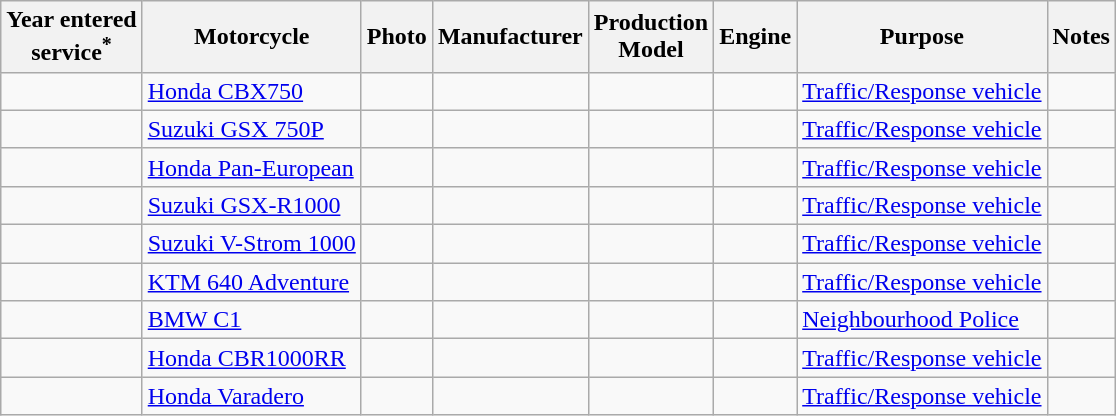<table class="wikitable sortable mw-collapsible" border="1">
<tr>
<th scope="col">Year entered<br>service<sup>*</sup></th>
<th scope="col">Motorcycle</th>
<th scope="col" class="unsortable">Photo</th>
<th scope="col">Manufacturer</th>
<th scope="col">Production<br>Model</th>
<th scope="col">Engine</th>
<th scope="col">Purpose</th>
<th scope="col" class="unsortable">Notes</th>
</tr>
<tr>
<td></td>
<td><a href='#'>Honda CBX750</a></td>
<td></td>
<td></td>
<td></td>
<td></td>
<td><a href='#'>Traffic/Response vehicle</a></td>
<td></td>
</tr>
<tr>
<td></td>
<td><a href='#'>Suzuki GSX 750P</a></td>
<td></td>
<td></td>
<td></td>
<td></td>
<td><a href='#'>Traffic/Response vehicle</a></td>
<td></td>
</tr>
<tr>
<td></td>
<td><a href='#'>Honda Pan-European</a></td>
<td></td>
<td></td>
<td></td>
<td></td>
<td><a href='#'>Traffic/Response vehicle</a></td>
<td></td>
</tr>
<tr>
<td></td>
<td><a href='#'>Suzuki GSX-R1000</a></td>
<td></td>
<td></td>
<td></td>
<td></td>
<td><a href='#'>Traffic/Response vehicle</a></td>
<td></td>
</tr>
<tr>
<td></td>
<td><a href='#'>Suzuki V-Strom 1000</a></td>
<td></td>
<td></td>
<td></td>
<td></td>
<td><a href='#'>Traffic/Response vehicle</a></td>
<td></td>
</tr>
<tr>
<td></td>
<td><a href='#'>KTM 640 Adventure</a></td>
<td></td>
<td></td>
<td></td>
<td></td>
<td><a href='#'>Traffic/Response vehicle</a></td>
<td></td>
</tr>
<tr>
<td></td>
<td><a href='#'>BMW C1</a></td>
<td></td>
<td></td>
<td></td>
<td></td>
<td><a href='#'>Neighbourhood Police</a></td>
<td></td>
</tr>
<tr>
<td></td>
<td><a href='#'>Honda CBR1000RR</a></td>
<td></td>
<td></td>
<td></td>
<td></td>
<td><a href='#'>Traffic/Response vehicle</a></td>
<td></td>
</tr>
<tr>
<td></td>
<td><a href='#'>Honda Varadero</a></td>
<td></td>
<td></td>
<td></td>
<td></td>
<td><a href='#'>Traffic/Response vehicle</a></td>
<td></td>
</tr>
</table>
